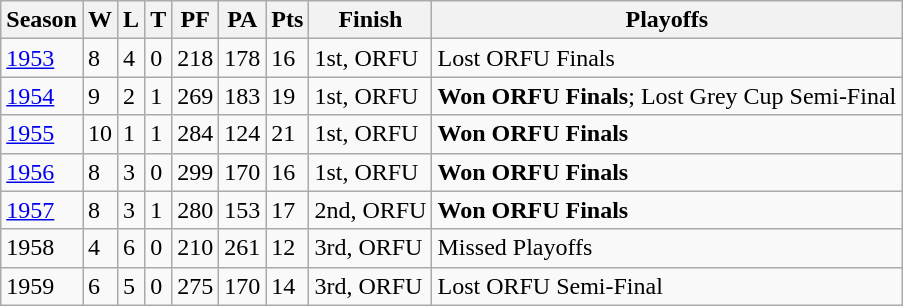<table class="wikitable">
<tr>
<th>Season</th>
<th>W</th>
<th>L</th>
<th>T</th>
<th>PF</th>
<th>PA</th>
<th>Pts</th>
<th>Finish</th>
<th>Playoffs</th>
</tr>
<tr>
<td><a href='#'>1953</a></td>
<td>8</td>
<td>4</td>
<td>0</td>
<td>218</td>
<td>178</td>
<td>16</td>
<td>1st, ORFU</td>
<td>Lost ORFU Finals</td>
</tr>
<tr>
<td><a href='#'>1954</a></td>
<td>9</td>
<td>2</td>
<td>1</td>
<td>269</td>
<td>183</td>
<td>19</td>
<td>1st, ORFU</td>
<td><strong>Won ORFU Finals</strong>; Lost Grey Cup Semi-Final</td>
</tr>
<tr>
<td><a href='#'>1955</a></td>
<td>10</td>
<td>1</td>
<td>1</td>
<td>284</td>
<td>124</td>
<td>21</td>
<td>1st, ORFU</td>
<td><strong>Won ORFU Finals</strong></td>
</tr>
<tr>
<td><a href='#'>1956</a></td>
<td>8</td>
<td>3</td>
<td>0</td>
<td>299</td>
<td>170</td>
<td>16</td>
<td>1st, ORFU</td>
<td><strong>Won ORFU Finals</strong></td>
</tr>
<tr>
<td><a href='#'>1957</a></td>
<td>8</td>
<td>3</td>
<td>1</td>
<td>280</td>
<td>153</td>
<td>17</td>
<td>2nd, ORFU</td>
<td><strong>Won ORFU Finals</strong></td>
</tr>
<tr>
<td>1958</td>
<td>4</td>
<td>6</td>
<td>0</td>
<td>210</td>
<td>261</td>
<td>12</td>
<td>3rd, ORFU</td>
<td>Missed Playoffs</td>
</tr>
<tr>
<td>1959</td>
<td>6</td>
<td>5</td>
<td>0</td>
<td>275</td>
<td>170</td>
<td>14</td>
<td>3rd, ORFU</td>
<td>Lost ORFU Semi-Final</td>
</tr>
</table>
